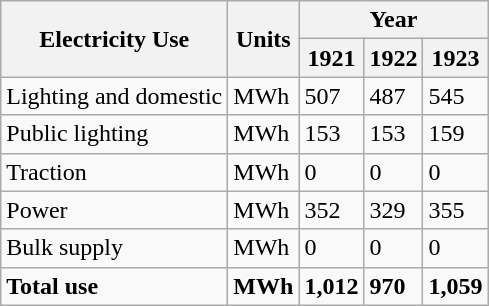<table class="wikitable">
<tr>
<th rowspan="2">Electricity  Use</th>
<th rowspan="2">Units</th>
<th colspan="3">Year</th>
</tr>
<tr>
<th>1921</th>
<th>1922</th>
<th>1923</th>
</tr>
<tr>
<td>Lighting  and domestic</td>
<td>MWh</td>
<td>507</td>
<td>487</td>
<td>545</td>
</tr>
<tr>
<td>Public  lighting</td>
<td>MWh</td>
<td>153</td>
<td>153</td>
<td>159</td>
</tr>
<tr>
<td>Traction</td>
<td>MWh</td>
<td>0</td>
<td>0</td>
<td>0</td>
</tr>
<tr>
<td>Power</td>
<td>MWh</td>
<td>352</td>
<td>329</td>
<td>355</td>
</tr>
<tr>
<td>Bulk  supply</td>
<td>MWh</td>
<td>0</td>
<td>0</td>
<td>0</td>
</tr>
<tr>
<td><strong>Total  use</strong></td>
<td><strong>MWh</strong></td>
<td><strong>1,012</strong></td>
<td><strong>970</strong></td>
<td><strong>1,059</strong></td>
</tr>
</table>
